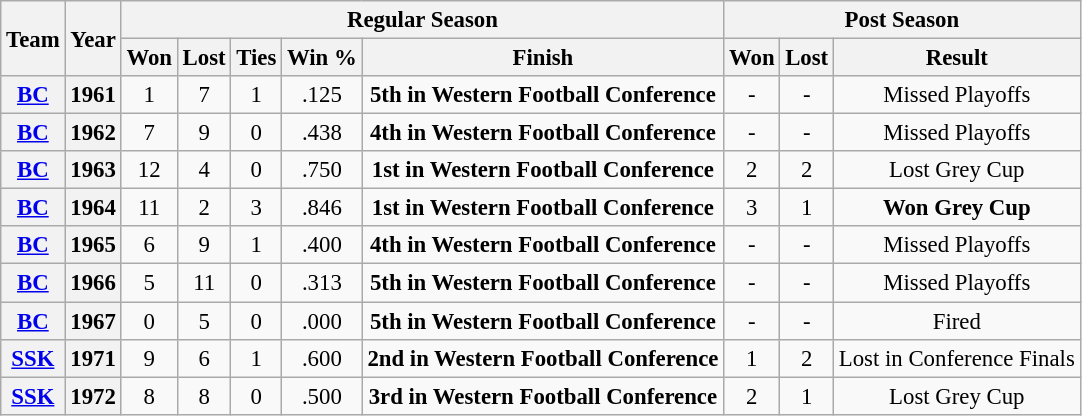<table class="wikitable" style="font-size: 95%; text-align:center;">
<tr>
<th rowspan="2">Team</th>
<th rowspan="2">Year</th>
<th colspan="5">Regular Season</th>
<th colspan="4">Post Season</th>
</tr>
<tr>
<th>Won</th>
<th>Lost</th>
<th>Ties</th>
<th>Win %</th>
<th>Finish</th>
<th>Won</th>
<th>Lost</th>
<th>Result</th>
</tr>
<tr>
<th><a href='#'>BC</a></th>
<th>1961</th>
<td>1</td>
<td>7</td>
<td>1</td>
<td>.125</td>
<td><strong>5th in Western Football Conference</strong></td>
<td>-</td>
<td>-</td>
<td>Missed Playoffs</td>
</tr>
<tr>
<th><a href='#'>BC</a></th>
<th>1962</th>
<td>7</td>
<td>9</td>
<td>0</td>
<td>.438</td>
<td><strong>4th in Western Football Conference</strong></td>
<td>-</td>
<td>-</td>
<td>Missed Playoffs</td>
</tr>
<tr>
<th><a href='#'>BC</a></th>
<th>1963</th>
<td>12</td>
<td>4</td>
<td>0</td>
<td>.750</td>
<td><strong>1st in Western Football Conference</strong></td>
<td>2</td>
<td>2</td>
<td>Lost Grey Cup</td>
</tr>
<tr>
<th><a href='#'>BC</a></th>
<th>1964</th>
<td>11</td>
<td>2</td>
<td>3</td>
<td>.846</td>
<td><strong>1st in Western Football Conference</strong></td>
<td>3</td>
<td>1</td>
<td><strong>Won Grey Cup</strong></td>
</tr>
<tr>
<th><a href='#'>BC</a></th>
<th>1965</th>
<td>6</td>
<td>9</td>
<td>1</td>
<td>.400</td>
<td><strong>4th in Western Football Conference</strong></td>
<td>-</td>
<td>-</td>
<td>Missed Playoffs</td>
</tr>
<tr>
<th><a href='#'>BC</a></th>
<th>1966</th>
<td>5</td>
<td>11</td>
<td>0</td>
<td>.313</td>
<td><strong>5th in Western Football Conference</strong></td>
<td>-</td>
<td>-</td>
<td>Missed Playoffs</td>
</tr>
<tr>
<th><a href='#'>BC</a></th>
<th>1967</th>
<td>0</td>
<td>5</td>
<td>0</td>
<td>.000</td>
<td><strong>5th in Western Football Conference</strong></td>
<td>-</td>
<td>-</td>
<td>Fired</td>
</tr>
<tr>
<th><a href='#'>SSK</a></th>
<th>1971</th>
<td>9</td>
<td>6</td>
<td>1</td>
<td>.600</td>
<td><strong>2nd in Western Football Conference</strong></td>
<td>1</td>
<td>2</td>
<td>Lost in Conference Finals</td>
</tr>
<tr>
<th><a href='#'>SSK</a></th>
<th>1972</th>
<td>8</td>
<td>8</td>
<td>0</td>
<td>.500</td>
<td><strong>3rd in Western Football Conference</strong></td>
<td>2</td>
<td>1</td>
<td>Lost Grey Cup</td>
</tr>
</table>
